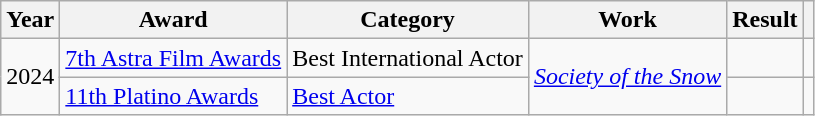<table class="wikitable sortable plainrowheaders">
<tr>
<th>Year</th>
<th>Award</th>
<th scope="col">Category</th>
<th>Work</th>
<th scope="col">Result</th>
<th class="unsortable" scope="col"></th>
</tr>
<tr>
<td rowspan = "2">2024</td>
<td><a href='#'>7th Astra Film Awards</a></td>
<td>Best International Actor</td>
<td rowspan = "2"><em><a href='#'>Society of the Snow</a></em></td>
<td></td>
<td></td>
</tr>
<tr>
<td><a href='#'>11th Platino Awards</a></td>
<td><a href='#'>Best Actor</a></td>
<td></td>
<td></td>
</tr>
</table>
